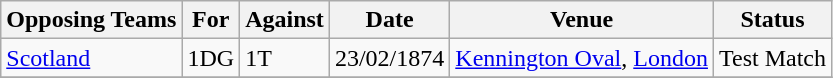<table class="wikitable">
<tr>
<th>Opposing Teams</th>
<th>For</th>
<th>Against</th>
<th>Date</th>
<th>Venue</th>
<th>Status</th>
</tr>
<tr>
<td><a href='#'>Scotland</a></td>
<td>1DG</td>
<td>1T</td>
<td>23/02/1874</td>
<td><a href='#'>Kennington Oval</a>, <a href='#'>London</a></td>
<td>Test Match</td>
</tr>
<tr>
</tr>
</table>
